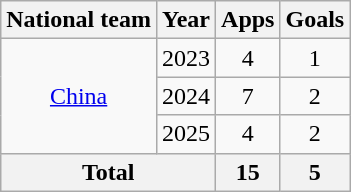<table class="wikitable" style="text-align:center">
<tr>
<th>National team</th>
<th>Year</th>
<th>Apps</th>
<th>Goals</th>
</tr>
<tr>
<td rowspan="3"><a href='#'>China</a></td>
<td>2023</td>
<td>4</td>
<td>1</td>
</tr>
<tr>
<td>2024</td>
<td>7</td>
<td>2</td>
</tr>
<tr>
<td>2025</td>
<td>4</td>
<td>2</td>
</tr>
<tr>
<th colspan="2">Total</th>
<th>15</th>
<th>5</th>
</tr>
</table>
